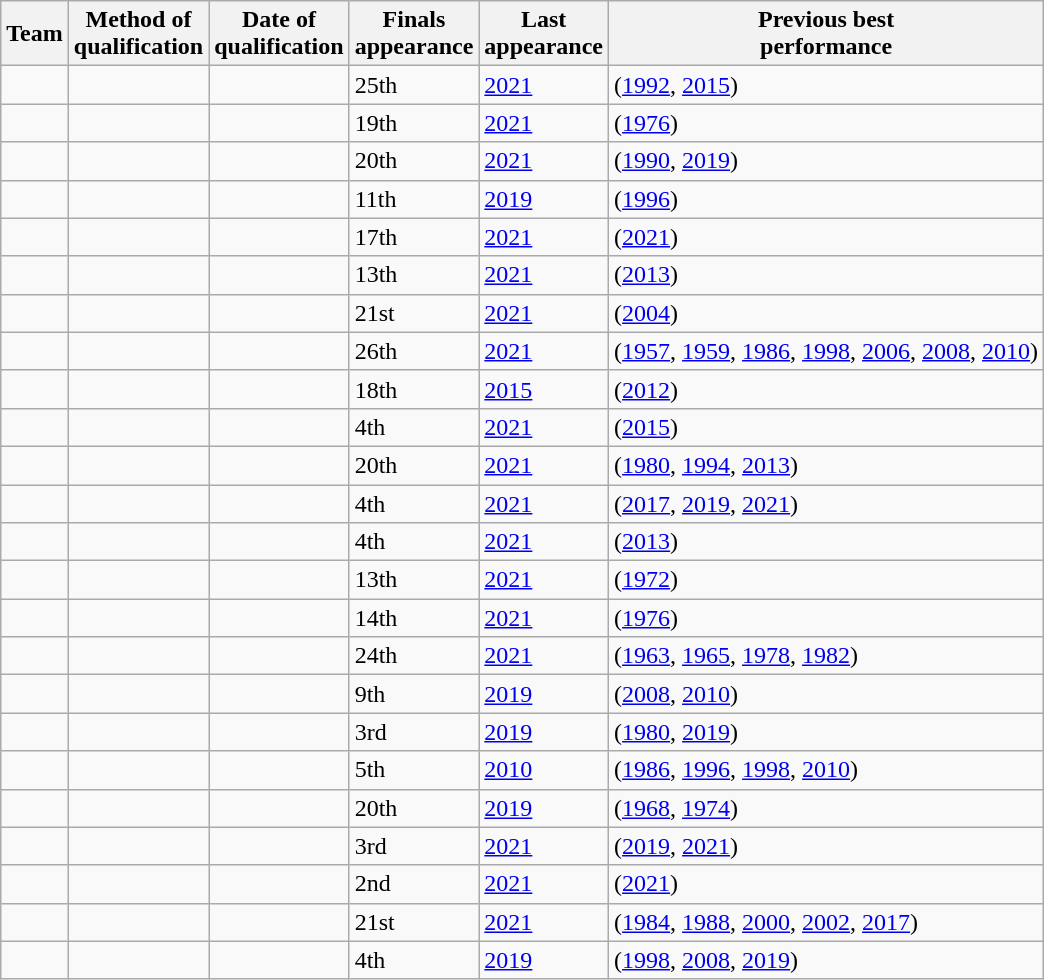<table class="wikitable sortable" style="text-align:left;">
<tr>
<th>Team</th>
<th>Method of<br>qualification</th>
<th>Date of<br>qualification</th>
<th>Finals<br>appearance</th>
<th>Last<br>appearance</th>
<th>Previous best<br>performance</th>
</tr>
<tr>
<td></td>
<td></td>
<td></td>
<td>25th</td>
<td><a href='#'>2021</a></td>
<td> (<a href='#'>1992</a>, <a href='#'>2015</a>)</td>
</tr>
<tr>
<td></td>
<td></td>
<td></td>
<td>19th</td>
<td><a href='#'>2021</a></td>
<td> (<a href='#'>1976</a>)</td>
</tr>
<tr>
<td></td>
<td></td>
<td></td>
<td>20th</td>
<td><a href='#'>2021</a></td>
<td> (<a href='#'>1990</a>, <a href='#'>2019</a>)</td>
</tr>
<tr>
<td></td>
<td></td>
<td></td>
<td>11th</td>
<td><a href='#'>2019</a></td>
<td> (<a href='#'>1996</a>)</td>
</tr>
<tr>
<td></td>
<td></td>
<td></td>
<td>17th</td>
<td><a href='#'>2021</a></td>
<td> (<a href='#'>2021</a>)</td>
</tr>
<tr>
<td></td>
<td></td>
<td></td>
<td>13th</td>
<td><a href='#'>2021</a></td>
<td> (<a href='#'>2013</a>)</td>
</tr>
<tr>
<td></td>
<td></td>
<td></td>
<td>21st</td>
<td><a href='#'>2021</a></td>
<td> (<a href='#'>2004</a>)</td>
</tr>
<tr>
<td></td>
<td></td>
<td></td>
<td>26th</td>
<td><a href='#'>2021</a></td>
<td> (<a href='#'>1957</a>, <a href='#'>1959</a>, <a href='#'>1986</a>, <a href='#'>1998</a>, <a href='#'>2006</a>, <a href='#'>2008</a>, <a href='#'>2010</a>)</td>
</tr>
<tr>
<td></td>
<td></td>
<td></td>
<td>18th</td>
<td><a href='#'>2015</a></td>
<td> (<a href='#'>2012</a>)</td>
</tr>
<tr>
<td></td>
<td></td>
<td></td>
<td>4th</td>
<td><a href='#'>2021</a></td>
<td> (<a href='#'>2015</a>)</td>
</tr>
<tr>
<td></td>
<td></td>
<td></td>
<td>20th</td>
<td><a href='#'>2021</a></td>
<td> (<a href='#'>1980</a>, <a href='#'>1994</a>, <a href='#'>2013</a>)</td>
</tr>
<tr>
<td></td>
<td></td>
<td></td>
<td>4th</td>
<td><a href='#'>2021</a></td>
<td> (<a href='#'>2017</a>, <a href='#'>2019</a>, <a href='#'>2021</a>)</td>
</tr>
<tr>
<td></td>
<td></td>
<td></td>
<td>4th</td>
<td><a href='#'>2021</a></td>
<td> (<a href='#'>2013</a>)</td>
</tr>
<tr>
<td></td>
<td></td>
<td></td>
<td>13th</td>
<td><a href='#'>2021</a></td>
<td> (<a href='#'>1972</a>)</td>
</tr>
<tr>
<td></td>
<td></td>
<td></td>
<td>14th</td>
<td><a href='#'>2021</a></td>
<td> (<a href='#'>1976</a>)</td>
</tr>
<tr>
<td></td>
<td></td>
<td></td>
<td>24th</td>
<td><a href='#'>2021</a></td>
<td> (<a href='#'>1963</a>, <a href='#'>1965</a>, <a href='#'>1978</a>, <a href='#'>1982</a>)</td>
</tr>
<tr>
<td></td>
<td></td>
<td></td>
<td>9th</td>
<td><a href='#'>2019</a></td>
<td> (<a href='#'>2008</a>, <a href='#'>2010</a>)</td>
</tr>
<tr>
<td></td>
<td></td>
<td></td>
<td>3rd</td>
<td><a href='#'>2019</a></td>
<td> (<a href='#'>1980</a>, <a href='#'>2019</a>)</td>
</tr>
<tr>
<td></td>
<td></td>
<td></td>
<td>5th</td>
<td><a href='#'>2010</a></td>
<td> (<a href='#'>1986</a>, <a href='#'>1996</a>, <a href='#'>1998</a>, <a href='#'>2010</a>)</td>
</tr>
<tr>
<td></td>
<td></td>
<td></td>
<td>20th</td>
<td><a href='#'>2019</a></td>
<td> (<a href='#'>1968</a>, <a href='#'>1974</a>)</td>
</tr>
<tr>
<td></td>
<td></td>
<td></td>
<td>3rd</td>
<td><a href='#'>2021</a></td>
<td> (<a href='#'>2019</a>, <a href='#'>2021</a>)</td>
</tr>
<tr>
<td></td>
<td></td>
<td></td>
<td>2nd</td>
<td><a href='#'>2021</a></td>
<td> (<a href='#'>2021</a>)</td>
</tr>
<tr>
<td></td>
<td></td>
<td></td>
<td>21st</td>
<td><a href='#'>2021</a></td>
<td> (<a href='#'>1984</a>, <a href='#'>1988</a>, <a href='#'>2000</a>, <a href='#'>2002</a>, <a href='#'>2017</a>)</td>
</tr>
<tr>
<td></td>
<td></td>
<td></td>
<td>4th</td>
<td><a href='#'>2019</a></td>
<td> (<a href='#'>1998</a>, <a href='#'>2008</a>, <a href='#'>2019</a>)</td>
</tr>
</table>
